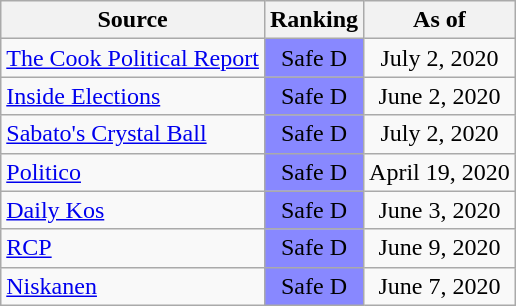<table class="wikitable" style="text-align:center">
<tr>
<th>Source</th>
<th>Ranking</th>
<th>As of</th>
</tr>
<tr>
<td align="left"><a href='#'>The Cook Political Report</a></td>
<td style="background:#88f" data-sort-value=-4>Safe D</td>
<td>July 2, 2020</td>
</tr>
<tr>
<td align="left"><a href='#'>Inside Elections</a></td>
<td style="background:#88f" data-sort-value=-4>Safe D</td>
<td>June 2, 2020</td>
</tr>
<tr>
<td align="left"><a href='#'>Sabato's Crystal Ball</a></td>
<td style="background:#88f" data-sort-value=-4>Safe D</td>
<td>July 2, 2020</td>
</tr>
<tr>
<td align="left"><a href='#'>Politico</a></td>
<td style="background:#88f" data-sort-value=-4>Safe D</td>
<td>April 19, 2020</td>
</tr>
<tr>
<td align="left"><a href='#'>Daily Kos</a></td>
<td style="background:#88f" data-sort-value=-4>Safe D</td>
<td>June 3, 2020</td>
</tr>
<tr>
<td align="left"><a href='#'>RCP</a></td>
<td style="background:#88f" data-sort-value=-4>Safe D</td>
<td>June 9, 2020</td>
</tr>
<tr>
<td align="left"><a href='#'>Niskanen</a></td>
<td style="background:#88f" data-sort-value=-4>Safe D</td>
<td>June 7, 2020</td>
</tr>
</table>
